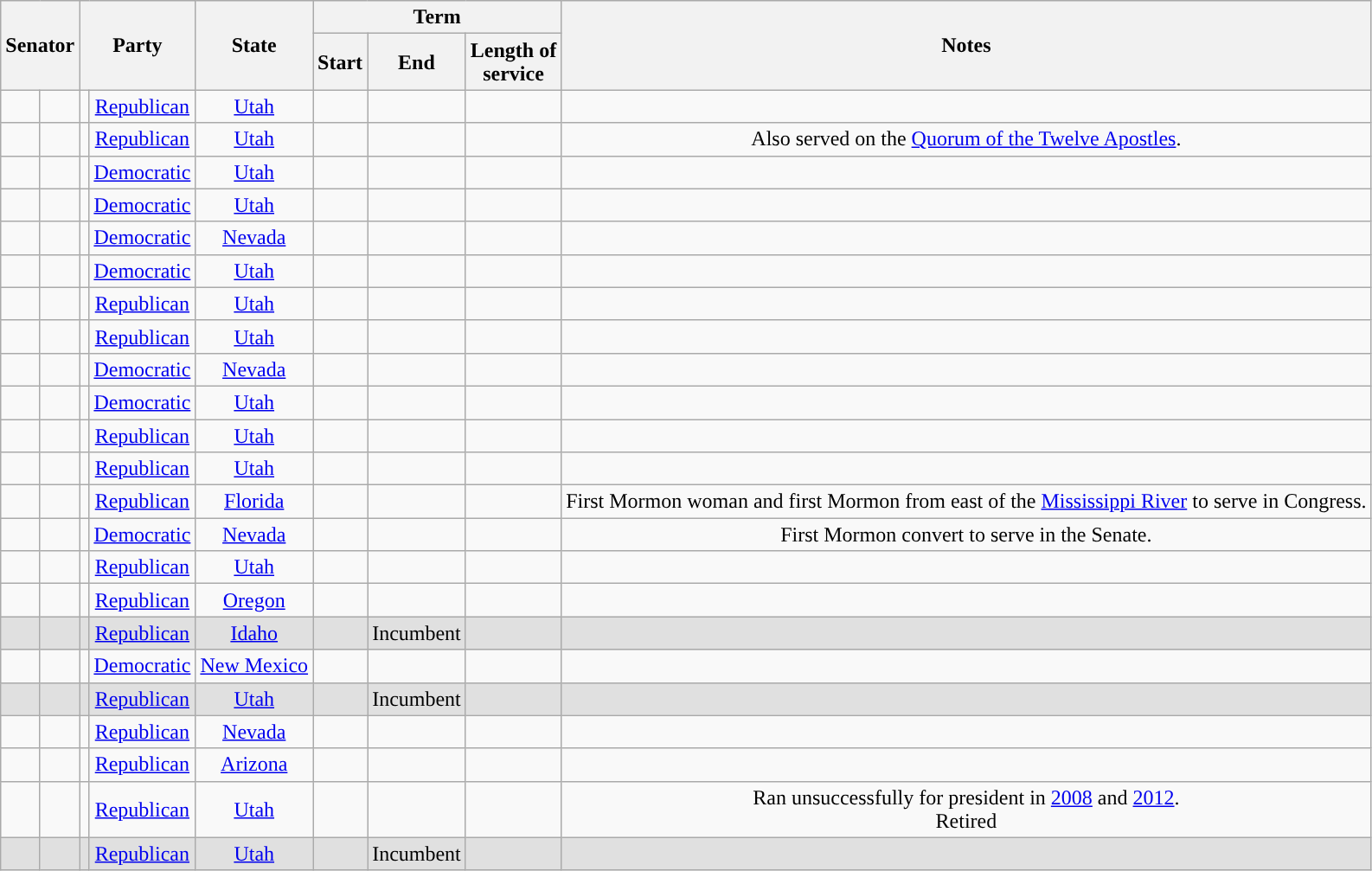<table class="wikitable sortable" style="text-align:center">
<tr>
<th rowspan=2 colspan=2>Senator</th>
<th rowspan=2 colspan=2>Party</th>
<th rowspan=2>State</th>
<th colspan="3">Term</th>
<th rowspan=2>Notes</th>
</tr>
<tr>
<th>Start</th>
<th>End</th>
<th>Length of<br>service</th>
</tr>
<tr>
<td data-sort-value="Cannon, Frank J."></td>
<td><strong></strong></td>
<td style="background-color:"></td>
<td><a href='#'>Republican</a></td>
<td><a href='#'>Utah</a></td>
<td></td>
<td></td>
<td></td>
<td></td>
</tr>
<tr>
<td data-sort-value="Smoot, Reed"></td>
<td><strong></strong></td>
<td style="background-color:"></td>
<td><a href='#'>Republican</a></td>
<td><a href='#'>Utah</a></td>
<td></td>
<td></td>
<td></td>
<td>Also served on the <a href='#'>Quorum of the Twelve Apostles</a>.</td>
</tr>
<tr>
<td data-sort-value="King, William H."></td>
<td><strong></strong></td>
<td style="background-color:"></td>
<td><a href='#'>Democratic</a></td>
<td><a href='#'>Utah</a></td>
<td></td>
<td></td>
<td></td>
<td></td>
</tr>
<tr>
<td data-sort-value="Thomas, Elbert D."></td>
<td><strong></strong></td>
<td style="background-color:"></td>
<td><a href='#'>Democratic</a></td>
<td><a href='#'>Utah</a></td>
<td></td>
<td></td>
<td></td>
<td></td>
</tr>
<tr>
<td data-sort-value="Bunker, Berkeley L."></td>
<td><strong></strong></td>
<td style="background-color:"></td>
<td><a href='#'>Democratic</a></td>
<td><a href='#'>Nevada</a></td>
<td></td>
<td></td>
<td></td>
<td></td>
</tr>
<tr>
<td data-sort-value="Murdock, Orrice Abram, Jr."></td>
<td><strong></strong></td>
<td style="background-color:"></td>
<td><a href='#'>Democratic</a></td>
<td><a href='#'>Utah</a></td>
<td></td>
<td></td>
<td></td>
<td></td>
</tr>
<tr>
<td data-sort-value="Watkins, Arthur Vivian"></td>
<td><strong></strong></td>
<td style="background-color:"></td>
<td><a href='#'>Republican</a></td>
<td><a href='#'>Utah</a></td>
<td></td>
<td></td>
<td></td>
<td></td>
</tr>
<tr>
<td data-sort-value="Bennett, Wallace F."></td>
<td><strong></strong></td>
<td style="background-color:"></td>
<td><a href='#'>Republican</a></td>
<td><a href='#'>Utah</a></td>
<td></td>
<td></td>
<td></td>
<td></td>
</tr>
<tr>
<td data-sort-value="Cannon, Howard"></td>
<td><strong></strong></td>
<td style="background-color:"></td>
<td><a href='#'>Democratic</a></td>
<td><a href='#'>Nevada</a></td>
<td></td>
<td></td>
<td></td>
<td></td>
</tr>
<tr>
<td data-sort-value="Moss, Frank"></td>
<td><strong></strong></td>
<td style="background-color:"></td>
<td><a href='#'>Democratic</a></td>
<td><a href='#'>Utah</a></td>
<td></td>
<td></td>
<td></td>
<td></td>
</tr>
<tr>
<td data-sort-value="Garn, Jake"></td>
<td><strong></strong></td>
<td style="background-color:"></td>
<td><a href='#'>Republican</a></td>
<td><a href='#'>Utah</a></td>
<td></td>
<td></td>
<td></td>
<td></td>
</tr>
<tr>
<td data-sort-value="Hatch, Orrin"></td>
<td><strong></strong></td>
<td style="background-color:"></td>
<td><a href='#'>Republican</a></td>
<td><a href='#'>Utah</a></td>
<td></td>
<td></td>
<td></td>
<td></td>
</tr>
<tr>
<td data-sort-value="Hawkins, Paula"></td>
<td><strong></strong></td>
<td style="background-color:"></td>
<td><a href='#'>Republican</a></td>
<td><a href='#'>Florida</a></td>
<td></td>
<td></td>
<td></td>
<td>First Mormon woman and first Mormon from east of the <a href='#'>Mississippi River</a> to serve in Congress.</td>
</tr>
<tr>
<td data-sort-value="Reid, Harry"></td>
<td><strong></strong></td>
<td style="background-color:"></td>
<td><a href='#'>Democratic</a></td>
<td><a href='#'>Nevada</a></td>
<td></td>
<td></td>
<td></td>
<td>First Mormon convert to serve in the Senate.</td>
</tr>
<tr>
<td data-sort-value="Bennett, Bob"></td>
<td><strong></strong></td>
<td style="background-color:"></td>
<td><a href='#'>Republican</a></td>
<td><a href='#'>Utah</a></td>
<td></td>
<td></td>
<td></td>
<td></td>
</tr>
<tr>
<td data-sort-value="Smith, Gordon H."></td>
<td><strong></strong></td>
<td style="background-color:"></td>
<td><a href='#'>Republican</a></td>
<td><a href='#'>Oregon</a></td>
<td></td>
<td></td>
<td></td>
<td></td>
</tr>
<tr style="background:#e0e0e0">
<td data-sort-value="Crapo, Mike"></td>
<td><strong></strong></td>
<td style="background-color:"></td>
<td><a href='#'>Republican</a></td>
<td><a href='#'>Idaho</a></td>
<td></td>
<td>Incumbent</td>
<td></td>
<td></td>
</tr>
<tr>
<td data-sort-value="Udall, Tom"></td>
<td><strong></strong></td>
<td style="background-color:"></td>
<td><a href='#'>Democratic</a></td>
<td><a href='#'>New Mexico</a></td>
<td></td>
<td></td>
<td></td>
<td></td>
</tr>
<tr style="background:#e0e0e0">
<td data-sort-value="Lee, Mike"></td>
<td><strong></strong></td>
<td style="background-color:"></td>
<td><a href='#'>Republican</a></td>
<td><a href='#'>Utah</a></td>
<td></td>
<td>Incumbent</td>
<td></td>
<td></td>
</tr>
<tr>
<td data-sort-value="Heller, Dean"></td>
<td><strong></strong></td>
<td style="background-color:"></td>
<td><a href='#'>Republican</a></td>
<td><a href='#'>Nevada</a></td>
<td></td>
<td></td>
<td></td>
<td></td>
</tr>
<tr>
<td data-sort-value="Flake, Jeff"></td>
<td><strong></strong></td>
<td style="background-color:"></td>
<td><a href='#'>Republican</a></td>
<td><a href='#'>Arizona</a></td>
<td></td>
<td></td>
<td></td>
<td></td>
</tr>
<tr>
<td data-sort-value="Romney, Mitt"></td>
<td><strong></strong></td>
<td style="background-color:"></td>
<td><a href='#'>Republican</a></td>
<td><a href='#'>Utah</a></td>
<td></td>
<td></td>
<td></td>
<td>Ran unsuccessfully for president in <a href='#'>2008</a> and <a href='#'>2012</a>.<br>Retired</td>
</tr>
<tr style="background:#e0e0e0">
<td></td>
<td><strong></strong></td>
<td style="background-color:"></td>
<td><a href='#'>Republican</a></td>
<td><a href='#'>Utah</a></td>
<td></td>
<td>Incumbent</td>
<td></td>
<td></td>
</tr>
</table>
